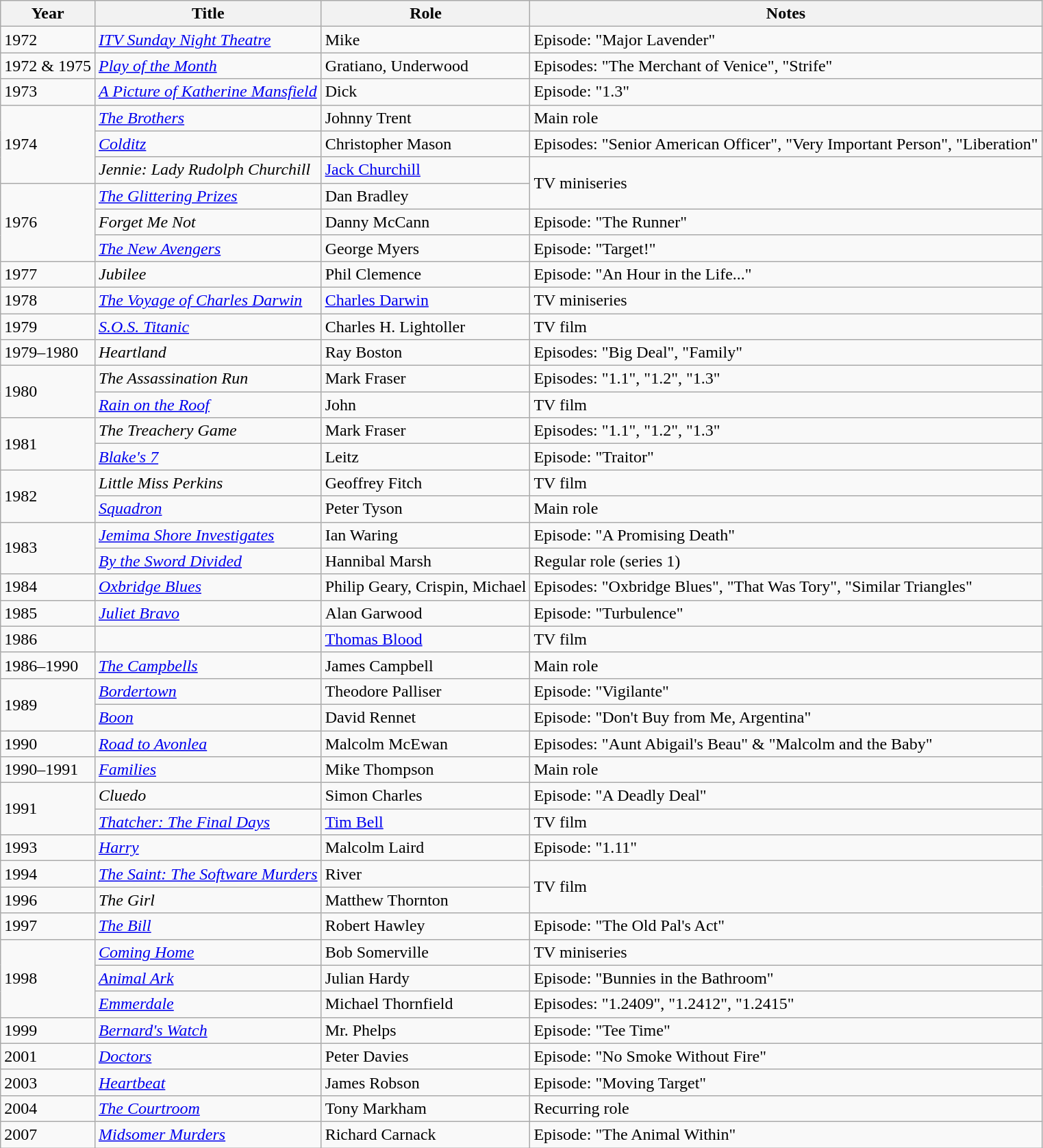<table class="wikitable">
<tr>
<th>Year</th>
<th>Title</th>
<th>Role</th>
<th>Notes</th>
</tr>
<tr>
<td>1972</td>
<td><em><a href='#'>ITV Sunday Night Theatre</a></em></td>
<td>Mike</td>
<td>Episode: "Major Lavender"</td>
</tr>
<tr>
<td>1972 & 1975</td>
<td><em><a href='#'>Play of the Month</a></em></td>
<td>Gratiano, Underwood</td>
<td>Episodes: "The Merchant of Venice", "Strife"</td>
</tr>
<tr>
<td>1973</td>
<td><em><a href='#'>A Picture of Katherine Mansfield</a></em></td>
<td>Dick</td>
<td>Episode: "1.3"</td>
</tr>
<tr>
<td rowspan=3>1974</td>
<td><em><a href='#'>The Brothers</a></em></td>
<td>Johnny Trent</td>
<td>Main role</td>
</tr>
<tr>
<td><em><a href='#'>Colditz</a></em></td>
<td>Christopher Mason</td>
<td>Episodes: "Senior American Officer", "Very Important Person", "Liberation"</td>
</tr>
<tr>
<td><em>Jennie: Lady Rudolph Churchill</em></td>
<td><a href='#'>Jack Churchill</a></td>
<td rowspan=2>TV miniseries</td>
</tr>
<tr>
<td rowspan=3>1976</td>
<td><em><a href='#'>The Glittering Prizes</a></em></td>
<td>Dan Bradley</td>
</tr>
<tr>
<td><em>Forget Me Not</em></td>
<td>Danny McCann</td>
<td>Episode: "The Runner"</td>
</tr>
<tr>
<td><em><a href='#'>The New Avengers</a></em></td>
<td>George Myers</td>
<td>Episode: "Target!"</td>
</tr>
<tr>
<td>1977</td>
<td><em>Jubilee</em></td>
<td>Phil Clemence</td>
<td>Episode: "An Hour in the Life..."</td>
</tr>
<tr>
<td>1978</td>
<td><em><a href='#'>The Voyage of Charles Darwin</a></em></td>
<td><a href='#'>Charles Darwin</a></td>
<td>TV miniseries</td>
</tr>
<tr>
<td>1979</td>
<td><em><a href='#'>S.O.S. Titanic</a></em></td>
<td>Charles H. Lightoller</td>
<td>TV film</td>
</tr>
<tr>
<td>1979–1980</td>
<td><em>Heartland</em></td>
<td>Ray Boston</td>
<td>Episodes: "Big Deal", "Family"</td>
</tr>
<tr>
<td rowspan=2>1980</td>
<td><em>The Assassination Run</em></td>
<td>Mark Fraser</td>
<td>Episodes: "1.1", "1.2", "1.3"</td>
</tr>
<tr>
<td><em><a href='#'>Rain on the Roof</a></em></td>
<td>John</td>
<td>TV film</td>
</tr>
<tr>
<td rowspan=2>1981</td>
<td><em>The Treachery Game</em></td>
<td>Mark Fraser</td>
<td>Episodes: "1.1", "1.2", "1.3"</td>
</tr>
<tr>
<td><em><a href='#'>Blake's 7</a></em></td>
<td>Leitz</td>
<td>Episode: "Traitor"</td>
</tr>
<tr>
<td rowspan=2>1982</td>
<td><em>Little Miss Perkins</em></td>
<td>Geoffrey Fitch</td>
<td>TV film</td>
</tr>
<tr>
<td><em><a href='#'>Squadron</a></em></td>
<td>Peter Tyson</td>
<td>Main role</td>
</tr>
<tr>
<td rowspan=2>1983</td>
<td><em><a href='#'>Jemima Shore Investigates</a></em></td>
<td>Ian Waring</td>
<td>Episode: "A Promising Death"</td>
</tr>
<tr>
<td><em><a href='#'>By the Sword Divided</a></em></td>
<td>Hannibal Marsh</td>
<td>Regular role (series 1)</td>
</tr>
<tr>
<td>1984</td>
<td><em><a href='#'>Oxbridge Blues</a></em></td>
<td>Philip Geary, Crispin, Michael</td>
<td>Episodes: "Oxbridge Blues", "That Was Tory", "Similar Triangles"</td>
</tr>
<tr>
<td>1985</td>
<td><em><a href='#'>Juliet Bravo</a></em></td>
<td>Alan Garwood</td>
<td>Episode: "Turbulence"</td>
</tr>
<tr>
<td>1986</td>
<td><em></em></td>
<td><a href='#'>Thomas Blood</a></td>
<td>TV film</td>
</tr>
<tr>
<td>1986–1990</td>
<td><em><a href='#'>The Campbells</a></em></td>
<td>James Campbell</td>
<td>Main role</td>
</tr>
<tr>
<td rowspan=2>1989</td>
<td><em><a href='#'>Bordertown</a></em></td>
<td>Theodore Palliser</td>
<td>Episode: "Vigilante"</td>
</tr>
<tr>
<td><em><a href='#'>Boon</a></em></td>
<td>David Rennet</td>
<td>Episode: "Don't Buy from Me, Argentina"</td>
</tr>
<tr>
<td>1990</td>
<td><em><a href='#'>Road to Avonlea</a></em></td>
<td>Malcolm McEwan</td>
<td>Episodes: "Aunt Abigail's Beau" & "Malcolm and the Baby"</td>
</tr>
<tr>
<td>1990–1991</td>
<td><em><a href='#'>Families</a></em></td>
<td>Mike Thompson</td>
<td>Main role</td>
</tr>
<tr>
<td rowspan=2>1991</td>
<td><em>Cluedo</em></td>
<td>Simon Charles</td>
<td>Episode: "A Deadly Deal"</td>
</tr>
<tr>
<td><em><a href='#'>Thatcher: The Final Days</a></em></td>
<td><a href='#'>Tim Bell</a></td>
<td>TV film</td>
</tr>
<tr>
<td>1993</td>
<td><em><a href='#'>Harry</a></em></td>
<td>Malcolm Laird</td>
<td>Episode: "1.11"</td>
</tr>
<tr>
<td>1994</td>
<td><em><a href='#'>The Saint: The Software Murders</a></em></td>
<td>River</td>
<td rowspan=2>TV film</td>
</tr>
<tr>
<td>1996</td>
<td><em>The Girl</em></td>
<td>Matthew Thornton</td>
</tr>
<tr>
<td>1997</td>
<td><em><a href='#'>The Bill</a></em></td>
<td>Robert Hawley</td>
<td>Episode: "The Old Pal's Act"</td>
</tr>
<tr>
<td rowspan=3>1998</td>
<td><em><a href='#'>Coming Home</a></em></td>
<td>Bob Somerville</td>
<td>TV miniseries</td>
</tr>
<tr>
<td><em><a href='#'>Animal Ark</a></em></td>
<td>Julian Hardy</td>
<td>Episode: "Bunnies in the Bathroom"</td>
</tr>
<tr>
<td><em><a href='#'>Emmerdale</a></em></td>
<td>Michael Thornfield</td>
<td>Episodes: "1.2409", "1.2412", "1.2415"</td>
</tr>
<tr>
<td>1999</td>
<td><em><a href='#'>Bernard's Watch</a></em></td>
<td>Mr. Phelps</td>
<td>Episode: "Tee Time"</td>
</tr>
<tr>
<td>2001</td>
<td><em><a href='#'>Doctors</a></em></td>
<td>Peter Davies</td>
<td>Episode: "No Smoke Without Fire"</td>
</tr>
<tr>
<td>2003</td>
<td><em><a href='#'>Heartbeat</a></em></td>
<td>James Robson</td>
<td>Episode: "Moving Target"</td>
</tr>
<tr>
<td>2004</td>
<td><em><a href='#'>The Courtroom</a></em></td>
<td>Tony Markham</td>
<td>Recurring role</td>
</tr>
<tr>
<td>2007</td>
<td><em><a href='#'>Midsomer Murders</a></em></td>
<td>Richard Carnack</td>
<td>Episode: "The Animal Within"</td>
</tr>
</table>
